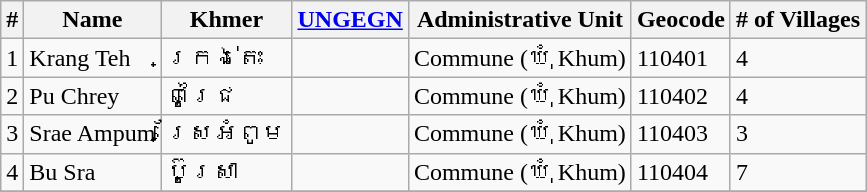<table class="wikitable sortable">
<tr>
<th>#</th>
<th>Name</th>
<th>Khmer</th>
<th><a href='#'>UNGEGN</a></th>
<th>Administrative Unit</th>
<th>Geocode</th>
<th># of Villages</th>
</tr>
<tr>
<td>1</td>
<td>Krang Teh</td>
<td>ក្រង់តេះ</td>
<td></td>
<td>Commune (ឃុំ Khum)</td>
<td>110401</td>
<td>4</td>
</tr>
<tr>
<td>2</td>
<td>Pu Chrey</td>
<td>ពូជ្រៃ</td>
<td></td>
<td>Commune (ឃុំ Khum)</td>
<td>110402</td>
<td>4</td>
</tr>
<tr>
<td>3</td>
<td>Srae Ampum</td>
<td>ស្រែអំពូម</td>
<td></td>
<td>Commune (ឃុំ Khum)</td>
<td>110403</td>
<td>3</td>
</tr>
<tr>
<td>4</td>
<td>Bu Sra</td>
<td>ប៊ូស្រា</td>
<td></td>
<td>Commune (ឃុំ Khum)</td>
<td>110404</td>
<td>7</td>
</tr>
<tr>
</tr>
</table>
